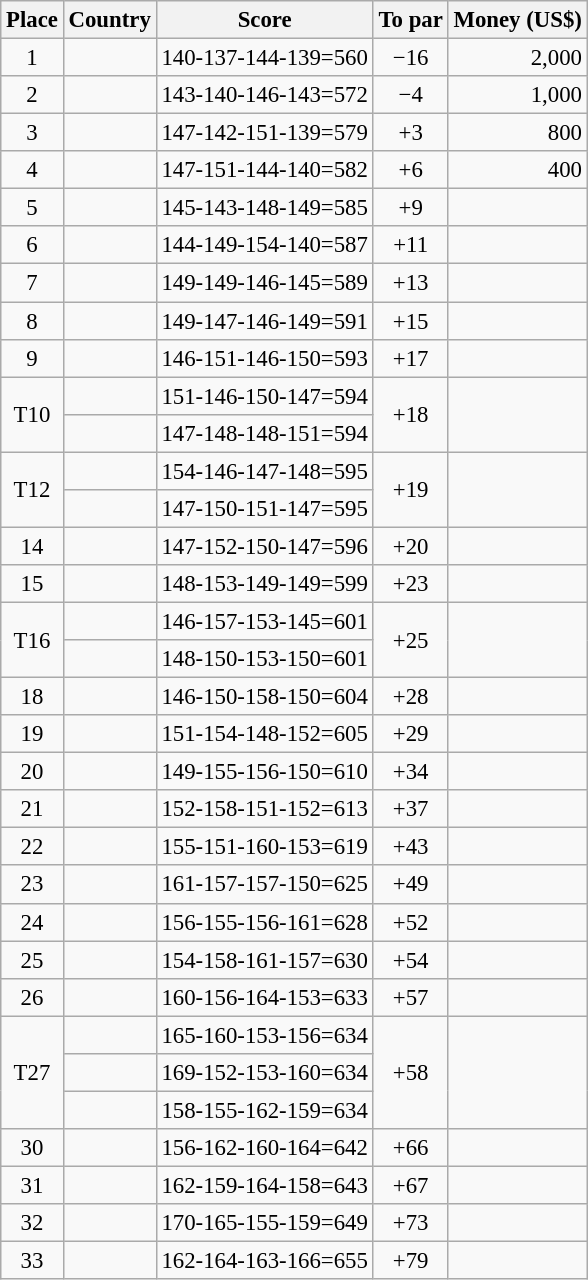<table class="wikitable" style="font-size:95%;">
<tr>
<th>Place</th>
<th>Country</th>
<th>Score</th>
<th>To par</th>
<th>Money (US$)</th>
</tr>
<tr>
<td align=center>1</td>
<td></td>
<td>140-137-144-139=560</td>
<td align=center>−16</td>
<td align=right>2,000</td>
</tr>
<tr>
<td align=center>2</td>
<td></td>
<td>143-140-146-143=572</td>
<td align=center>−4</td>
<td align=right>1,000</td>
</tr>
<tr>
<td align=center>3</td>
<td></td>
<td>147-142-151-139=579</td>
<td align=center>+3</td>
<td align=right>800</td>
</tr>
<tr>
<td align=center>4</td>
<td></td>
<td>147-151-144-140=582</td>
<td align=center>+6</td>
<td align=right>400</td>
</tr>
<tr>
<td align=center>5</td>
<td></td>
<td>145-143-148-149=585</td>
<td align=center>+9</td>
<td align=right></td>
</tr>
<tr>
<td align=center>6</td>
<td></td>
<td>144-149-154-140=587</td>
<td align=center>+11</td>
<td align=right></td>
</tr>
<tr>
<td align=center>7</td>
<td></td>
<td>149-149-146-145=589</td>
<td align=center>+13</td>
<td align=right></td>
</tr>
<tr>
<td align=center>8</td>
<td></td>
<td>149-147-146-149=591</td>
<td align=center>+15</td>
<td align=right></td>
</tr>
<tr>
<td align=center>9</td>
<td></td>
<td>146-151-146-150=593</td>
<td align=center>+17</td>
<td align=right></td>
</tr>
<tr>
<td align=center rowspan=2>T10</td>
<td></td>
<td>151-146-150-147=594</td>
<td align=center rowspan=2>+18</td>
<td align=right rowspan=2></td>
</tr>
<tr>
<td></td>
<td>147-148-148-151=594</td>
</tr>
<tr>
<td align=center rowspan=2>T12</td>
<td></td>
<td>154-146-147-148=595</td>
<td align=center rowspan=2>+19</td>
<td align=right rowspan=2></td>
</tr>
<tr>
<td></td>
<td>147-150-151-147=595</td>
</tr>
<tr>
<td align=center>14</td>
<td></td>
<td>147-152-150-147=596</td>
<td align=center>+20</td>
<td align=right></td>
</tr>
<tr>
<td align=center>15</td>
<td></td>
<td>148-153-149-149=599</td>
<td align=center>+23</td>
<td align=right></td>
</tr>
<tr>
<td align=center rowspan=2>T16</td>
<td></td>
<td>146-157-153-145=601</td>
<td align=center rowspan=2>+25</td>
<td align=right rowspan=2></td>
</tr>
<tr>
<td></td>
<td>148-150-153-150=601</td>
</tr>
<tr>
<td align=center>18</td>
<td></td>
<td>146-150-158-150=604</td>
<td align=center>+28</td>
<td align=right></td>
</tr>
<tr>
<td align=center>19</td>
<td></td>
<td>151-154-148-152=605</td>
<td align=center>+29</td>
<td align=right></td>
</tr>
<tr>
<td align=center>20</td>
<td></td>
<td>149-155-156-150=610</td>
<td align=center>+34</td>
<td align=right></td>
</tr>
<tr>
<td align=center>21</td>
<td></td>
<td>152-158-151-152=613</td>
<td align=center>+37</td>
<td align=right></td>
</tr>
<tr>
<td align=center>22</td>
<td></td>
<td>155-151-160-153=619</td>
<td align=center>+43</td>
<td align=right></td>
</tr>
<tr>
<td align=center>23</td>
<td></td>
<td>161-157-157-150=625</td>
<td align=center>+49</td>
<td align=right></td>
</tr>
<tr>
<td align=center>24</td>
<td></td>
<td>156-155-156-161=628</td>
<td align=center>+52</td>
<td align=right></td>
</tr>
<tr>
<td align=center>25</td>
<td></td>
<td>154-158-161-157=630</td>
<td align=center>+54</td>
<td align=right></td>
</tr>
<tr>
<td align=center>26</td>
<td></td>
<td>160-156-164-153=633</td>
<td align=center>+57</td>
<td align=right></td>
</tr>
<tr>
<td align=center rowspan=3>T27</td>
<td></td>
<td>165-160-153-156=634</td>
<td align=center rowspan=3>+58</td>
<td align=right rowspan=3></td>
</tr>
<tr>
<td></td>
<td>169-152-153-160=634</td>
</tr>
<tr>
<td></td>
<td>158-155-162-159=634</td>
</tr>
<tr>
<td align=center>30</td>
<td></td>
<td>156-162-160-164=642</td>
<td align=center>+66</td>
<td align=right></td>
</tr>
<tr>
<td align=center>31</td>
<td></td>
<td>162-159-164-158=643</td>
<td align=center>+67</td>
<td align=right></td>
</tr>
<tr>
<td align=center>32</td>
<td></td>
<td>170-165-155-159=649</td>
<td align=center>+73</td>
<td align=right></td>
</tr>
<tr>
<td align=center>33</td>
<td></td>
<td>162-164-163-166=655</td>
<td align=center>+79</td>
<td align=right></td>
</tr>
</table>
